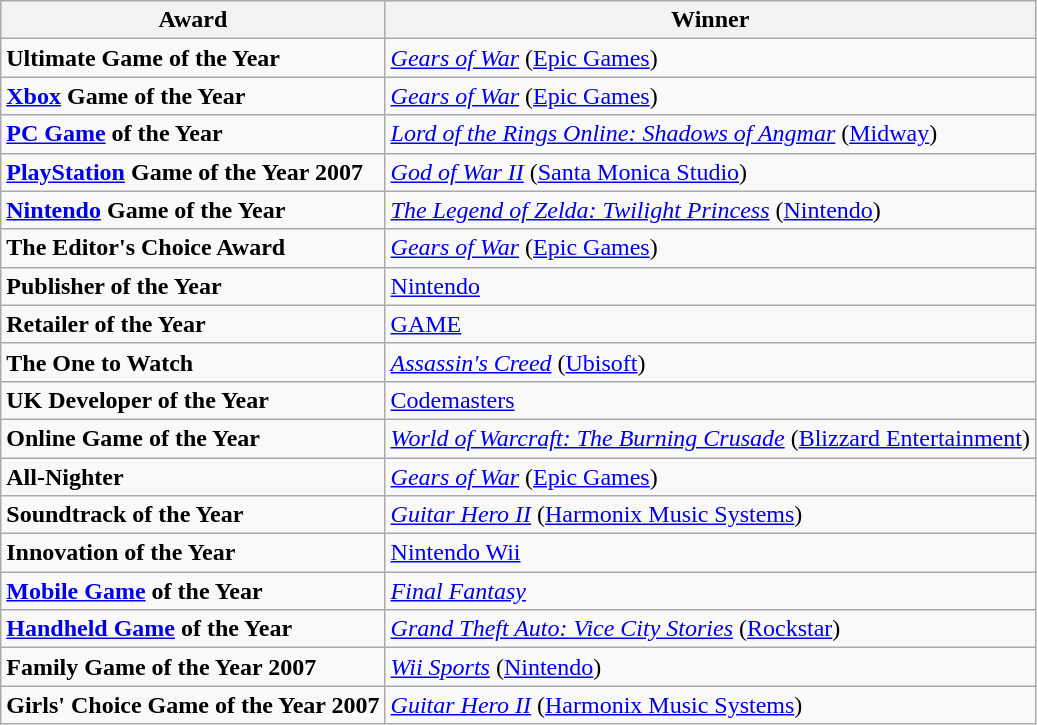<table class="wikitable">
<tr>
<th><strong>Award</strong></th>
<th><strong>Winner</strong></th>
</tr>
<tr>
<td><strong>Ultimate Game of the Year</strong></td>
<td><em><a href='#'>Gears of War</a></em> (<a href='#'>Epic Games</a>)</td>
</tr>
<tr>
<td><strong><a href='#'>Xbox</a> Game of the Year</strong></td>
<td><em><a href='#'>Gears of War</a></em> (<a href='#'>Epic Games</a>)</td>
</tr>
<tr>
<td><strong><a href='#'>PC Game</a> of the Year</strong></td>
<td><em><a href='#'>Lord of the Rings Online: Shadows of Angmar</a></em> (<a href='#'>Midway</a>)</td>
</tr>
<tr>
<td><strong><a href='#'>PlayStation</a> Game of the Year 2007</strong></td>
<td><em><a href='#'>God of War II</a></em> (<a href='#'>Santa Monica Studio</a>)</td>
</tr>
<tr>
<td><strong><a href='#'>Nintendo</a> Game of the Year</strong></td>
<td><em><a href='#'>The Legend of Zelda: Twilight Princess</a></em> (<a href='#'>Nintendo</a>)</td>
</tr>
<tr>
<td><strong>The Editor's Choice Award</strong></td>
<td><em><a href='#'>Gears of War</a></em> (<a href='#'>Epic Games</a>)</td>
</tr>
<tr>
<td><strong>Publisher of the Year</strong></td>
<td><a href='#'>Nintendo</a></td>
</tr>
<tr>
<td><strong>Retailer of the Year</strong></td>
<td><a href='#'>GAME</a></td>
</tr>
<tr>
<td><strong>The One to Watch</strong></td>
<td><em><a href='#'>Assassin's Creed</a></em> (<a href='#'>Ubisoft</a>)</td>
</tr>
<tr>
<td><strong>UK Developer of the Year</strong></td>
<td><a href='#'>Codemasters</a></td>
</tr>
<tr>
<td><strong>Online Game of the Year</strong></td>
<td><em><a href='#'>World of Warcraft: The Burning Crusade</a></em> (<a href='#'>Blizzard Entertainment</a>)</td>
</tr>
<tr>
<td><strong>All-Nighter</strong></td>
<td><em><a href='#'>Gears of War</a></em> (<a href='#'>Epic Games</a>)</td>
</tr>
<tr>
<td><strong>Soundtrack of the Year</strong></td>
<td><em><a href='#'>Guitar Hero II</a></em> (<a href='#'>Harmonix Music Systems</a>)</td>
</tr>
<tr>
<td><strong>Innovation of the Year</strong></td>
<td><a href='#'>Nintendo Wii</a></td>
</tr>
<tr>
<td><strong><a href='#'>Mobile Game</a> of the Year</strong></td>
<td><em><a href='#'>Final Fantasy</a></em></td>
</tr>
<tr>
<td><strong><a href='#'>Handheld Game</a> of the Year</strong></td>
<td><em><a href='#'>Grand Theft Auto: Vice City Stories</a></em> (<a href='#'>Rockstar</a>)</td>
</tr>
<tr>
<td><strong>Family Game of the Year 2007</strong></td>
<td><em><a href='#'>Wii Sports</a></em> (<a href='#'>Nintendo</a>)</td>
</tr>
<tr>
<td><strong>Girls' Choice Game of the Year 2007</strong></td>
<td><em><a href='#'>Guitar Hero II</a></em> (<a href='#'>Harmonix Music Systems</a>)</td>
</tr>
</table>
